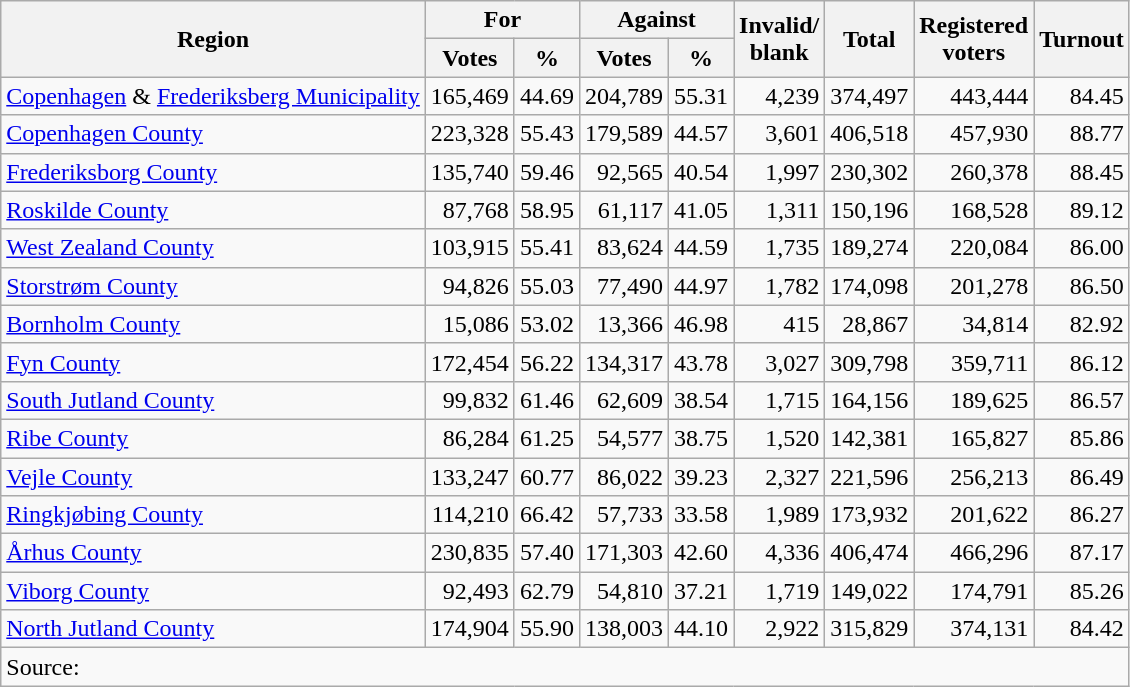<table class="wikitable sortable" style=text-align:right>
<tr>
<th rowspan=2>Region</th>
<th colspan=2>For</th>
<th colspan=2>Against</th>
<th rowspan=2>Invalid/<br>blank</th>
<th rowspan=2>Total</th>
<th rowspan=2>Registered<br>voters</th>
<th rowspan=2>Turnout</th>
</tr>
<tr>
<th>Votes</th>
<th>%</th>
<th>Votes</th>
<th>%</th>
</tr>
<tr>
<td align=left><a href='#'>Copenhagen</a> & <a href='#'>Frederiksberg Municipality</a></td>
<td>165,469</td>
<td>44.69</td>
<td>204,789</td>
<td>55.31</td>
<td>4,239</td>
<td>374,497</td>
<td>443,444</td>
<td>84.45</td>
</tr>
<tr>
<td align=left><a href='#'>Copenhagen County</a></td>
<td>223,328</td>
<td>55.43</td>
<td>179,589</td>
<td>44.57</td>
<td>3,601</td>
<td>406,518</td>
<td>457,930</td>
<td>88.77</td>
</tr>
<tr>
<td align=left><a href='#'>Frederiksborg County</a></td>
<td>135,740</td>
<td>59.46</td>
<td>92,565</td>
<td>40.54</td>
<td>1,997</td>
<td>230,302</td>
<td>260,378</td>
<td>88.45</td>
</tr>
<tr>
<td align=left><a href='#'>Roskilde County</a></td>
<td>87,768</td>
<td>58.95</td>
<td>61,117</td>
<td>41.05</td>
<td>1,311</td>
<td>150,196</td>
<td>168,528</td>
<td>89.12</td>
</tr>
<tr>
<td align=left><a href='#'>West Zealand County</a></td>
<td>103,915</td>
<td>55.41</td>
<td>83,624</td>
<td>44.59</td>
<td>1,735</td>
<td>189,274</td>
<td>220,084</td>
<td>86.00</td>
</tr>
<tr>
<td align=left><a href='#'>Storstrøm County</a></td>
<td>94,826</td>
<td>55.03</td>
<td>77,490</td>
<td>44.97</td>
<td>1,782</td>
<td>174,098</td>
<td>201,278</td>
<td>86.50</td>
</tr>
<tr>
<td align=left><a href='#'>Bornholm County</a></td>
<td>15,086</td>
<td>53.02</td>
<td>13,366</td>
<td>46.98</td>
<td>415</td>
<td>28,867</td>
<td>34,814</td>
<td>82.92</td>
</tr>
<tr>
<td align=left><a href='#'>Fyn County</a></td>
<td>172,454</td>
<td>56.22</td>
<td>134,317</td>
<td>43.78</td>
<td>3,027</td>
<td>309,798</td>
<td>359,711</td>
<td>86.12</td>
</tr>
<tr>
<td align=left><a href='#'>South Jutland County</a></td>
<td>99,832</td>
<td>61.46</td>
<td>62,609</td>
<td>38.54</td>
<td>1,715</td>
<td>164,156</td>
<td>189,625</td>
<td>86.57</td>
</tr>
<tr>
<td align=left><a href='#'>Ribe County</a></td>
<td>86,284</td>
<td>61.25</td>
<td>54,577</td>
<td>38.75</td>
<td>1,520</td>
<td>142,381</td>
<td>165,827</td>
<td>85.86</td>
</tr>
<tr>
<td align=left><a href='#'>Vejle County</a></td>
<td>133,247</td>
<td>60.77</td>
<td>86,022</td>
<td>39.23</td>
<td>2,327</td>
<td>221,596</td>
<td>256,213</td>
<td>86.49</td>
</tr>
<tr>
<td align=left><a href='#'>Ringkjøbing County</a></td>
<td>114,210</td>
<td>66.42</td>
<td>57,733</td>
<td>33.58</td>
<td>1,989</td>
<td>173,932</td>
<td>201,622</td>
<td>86.27</td>
</tr>
<tr>
<td align=left><a href='#'>Århus County</a></td>
<td>230,835</td>
<td>57.40</td>
<td>171,303</td>
<td>42.60</td>
<td>4,336</td>
<td>406,474</td>
<td>466,296</td>
<td>87.17</td>
</tr>
<tr>
<td align=left><a href='#'>Viborg County</a></td>
<td>92,493</td>
<td>62.79</td>
<td>54,810</td>
<td>37.21</td>
<td>1,719</td>
<td>149,022</td>
<td>174,791</td>
<td>85.26</td>
</tr>
<tr>
<td align=left><a href='#'>North Jutland County</a></td>
<td>174,904</td>
<td>55.90</td>
<td>138,003</td>
<td>44.10</td>
<td>2,922</td>
<td>315,829</td>
<td>374,131</td>
<td>84.42</td>
</tr>
<tr class=sortbottom>
<td align=left colspan=9>Source: </td>
</tr>
</table>
